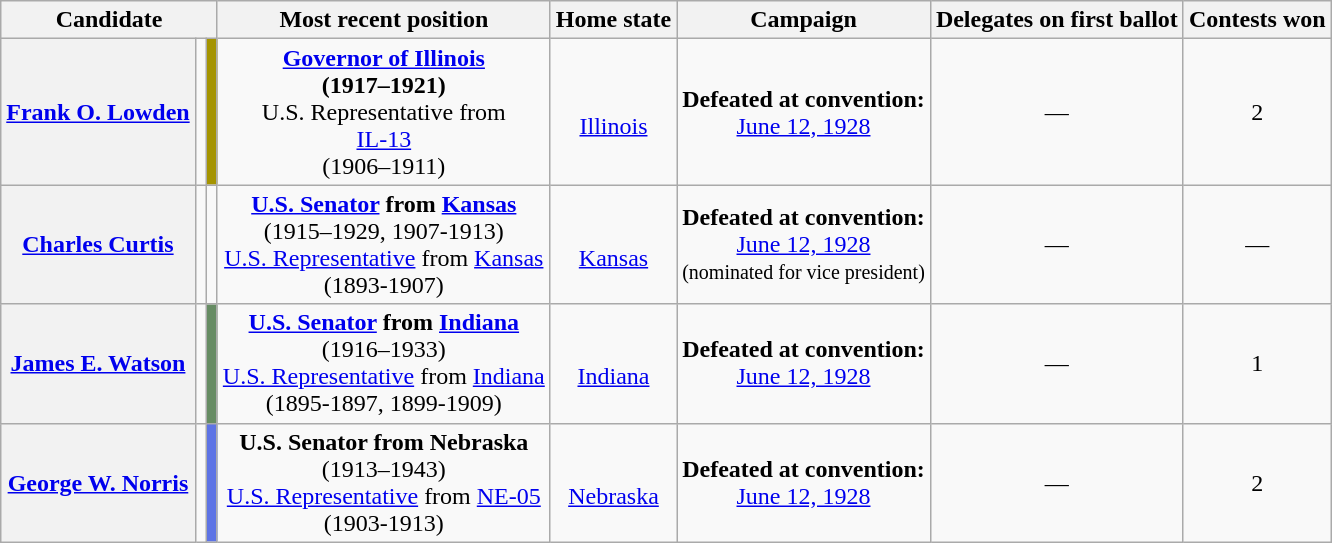<table class="wikitable sortable" style="text-align:center;">
<tr>
<th colspan="3">Candidate</th>
<th class="unsortable">Most recent position</th>
<th>Home state</th>
<th data-sort-type="date">Campaign</th>
<th>Delegates on first ballot</th>
<th>Contests won</th>
</tr>
<tr>
<th scope="row" data-sort-value="Lowden"><a href='#'>Frank O. Lowden</a></th>
<td></td>
<td style="background:#a59400;"></td>
<td><strong><a href='#'>Governor of Illinois</a></strong><br><strong>(1917–1921)</strong><br>U.S. Representative from<br><a href='#'>IL-13</a><br>(1906–1911)</td>
<td><br><a href='#'>Illinois</a></td>
<td><strong>Defeated at convention:</strong><br> <a href='#'>June 12, 1928</a></td>
<td data-sort-value="0">—</td>
<td data-sort-value="1">2</td>
</tr>
<tr>
<th scope="row" data-sort-value="Curtis"><a href='#'>Charles Curtis</a></th>
<td></td>
<td style="background:#;"></td>
<td><strong><a href='#'>U.S. Senator</a> from <a href='#'>Kansas</a></strong><br>(1915–1929, 1907-1913)<br><a href='#'>U.S. Representative</a> from <a href='#'>Kansas</a><br>(1893-1907)</td>
<td><br><a href='#'>Kansas</a></td>
<td><strong>Defeated at convention:</strong><br> <a href='#'>June 12, 1928</a><br><small>(nominated for vice president)</small></td>
<td data-sort-value="0">—</td>
<td data-sort-value="1">—</td>
</tr>
<tr>
<th scope="row" data-sort-value="Watson"><a href='#'>James E. Watson</a></th>
<td></td>
<td style="background:#668c63;"></td>
<td><strong><a href='#'>U.S. Senator</a> from <a href='#'>Indiana</a></strong><br>(1916–1933)<br><a href='#'>U.S. Representative</a> from <a href='#'>Indiana</a><br>(1895-1897, 1899-1909)</td>
<td><br><a href='#'>Indiana</a></td>
<td><strong>Defeated at convention:</strong><br> <a href='#'>June 12, 1928</a></td>
<td data-sort-value="0">—</td>
<td data-sort-value="1">1</td>
</tr>
<tr>
<th scope="row" data-sort-value="Norris"><a href='#'>George W. Norris</a></th>
<td></td>
<td style="background:#5d73e5;"></td>
<td><strong>U.S. Senator from Nebraska</strong><br>(1913–1943)<br><a href='#'>U.S. Representative</a> from 
<a href='#'>NE-05</a><br>(1903-1913)</td>
<td><br><a href='#'>Nebraska</a></td>
<td><strong>Defeated at convention:</strong><br> <a href='#'>June 12, 1928</a></td>
<td data-sort-value="0">—</td>
<td data-sort-value="1">2</td>
</tr>
</table>
